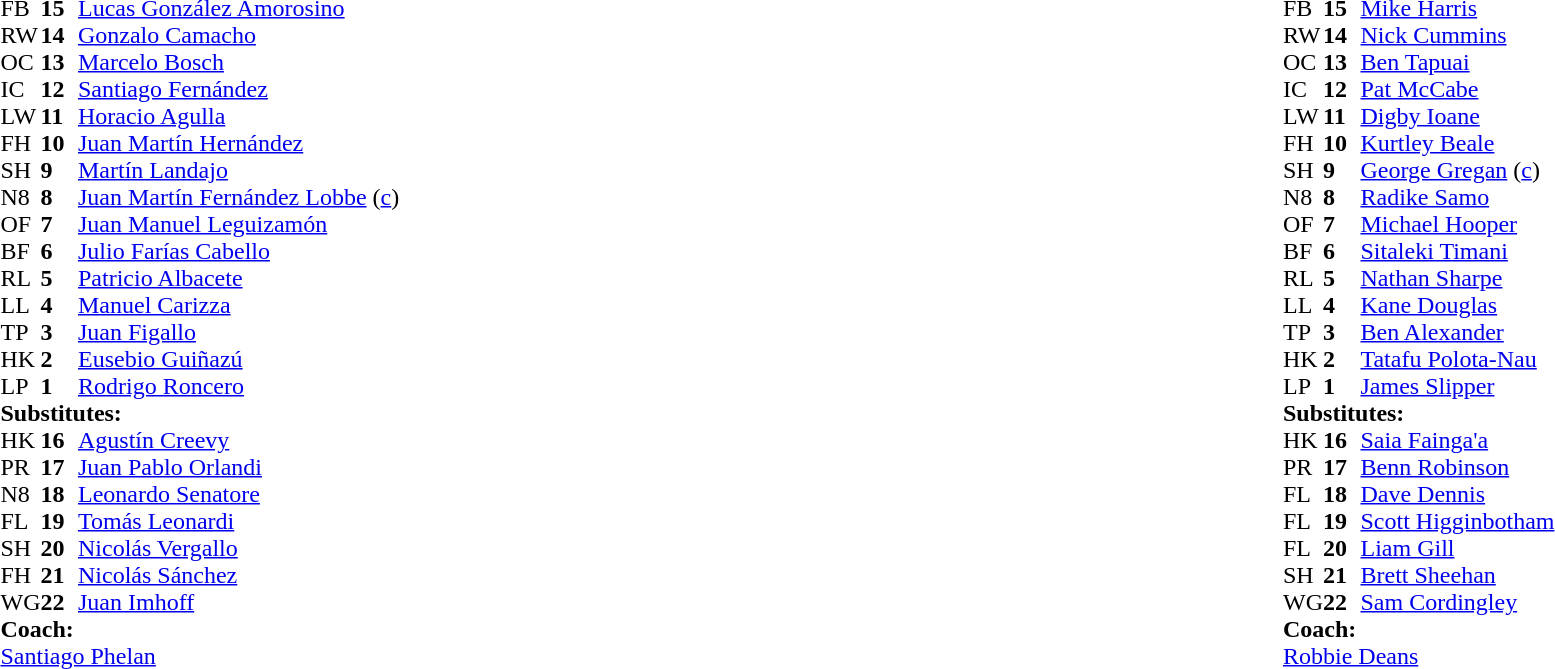<table style="width:100%">
<tr>
<td style="vertical-align:top; width:50%;"><br><table style="font-size: 100%" cellspacing="0" cellpadding="0">
<tr>
<th width="25"></th>
<th width="25"></th>
</tr>
<tr>
<td>FB</td>
<td><strong>15</strong></td>
<td><a href='#'>Lucas González Amorosino</a></td>
</tr>
<tr>
<td>RW</td>
<td><strong>14</strong></td>
<td><a href='#'>Gonzalo Camacho</a></td>
</tr>
<tr>
<td>OC</td>
<td><strong>13</strong></td>
<td><a href='#'>Marcelo Bosch</a></td>
</tr>
<tr>
<td>IC</td>
<td><strong>12</strong></td>
<td><a href='#'>Santiago Fernández</a></td>
<td></td>
<td colspan=2></td>
</tr>
<tr>
<td>LW</td>
<td><strong>11</strong></td>
<td><a href='#'>Horacio Agulla</a></td>
<td></td>
<td></td>
</tr>
<tr>
<td>FH</td>
<td><strong>10</strong></td>
<td><a href='#'>Juan Martín Hernández</a></td>
<td></td>
<td></td>
</tr>
<tr>
<td>SH</td>
<td><strong>9</strong></td>
<td><a href='#'>Martín Landajo</a></td>
</tr>
<tr>
<td>N8</td>
<td><strong>8</strong></td>
<td><a href='#'>Juan Martín Fernández Lobbe</a> (<a href='#'>c</a>)</td>
</tr>
<tr>
<td>OF</td>
<td><strong>7</strong></td>
<td><a href='#'>Juan Manuel Leguizamón</a></td>
<td></td>
<td></td>
</tr>
<tr>
<td>BF</td>
<td><strong>6</strong></td>
<td><a href='#'>Julio Farías Cabello</a></td>
<td></td>
<td></td>
</tr>
<tr>
<td>RL</td>
<td><strong>5</strong></td>
<td><a href='#'>Patricio Albacete</a></td>
<td></td>
</tr>
<tr>
<td>LL</td>
<td><strong>4</strong></td>
<td><a href='#'>Manuel Carizza</a></td>
</tr>
<tr>
<td>TP</td>
<td><strong>3</strong></td>
<td><a href='#'>Juan Figallo</a></td>
<td></td>
<td></td>
</tr>
<tr>
<td>HK</td>
<td><strong>2</strong></td>
<td><a href='#'>Eusebio Guiñazú</a></td>
</tr>
<tr>
<td>LP</td>
<td><strong>1</strong></td>
<td><a href='#'>Rodrigo Roncero</a></td>
<td></td>
<td></td>
</tr>
<tr>
<td colspan=3><strong>Substitutes:</strong></td>
</tr>
<tr>
<td>HK</td>
<td><strong>16</strong></td>
<td><a href='#'>Agustín Creevy</a></td>
<td></td>
<td></td>
</tr>
<tr>
<td>PR</td>
<td><strong>17</strong></td>
<td><a href='#'>Juan Pablo Orlandi</a></td>
<td></td>
<td></td>
</tr>
<tr>
<td>N8</td>
<td><strong>18</strong></td>
<td><a href='#'>Leonardo Senatore</a></td>
<td></td>
<td></td>
</tr>
<tr>
<td>FL</td>
<td><strong>19</strong></td>
<td><a href='#'>Tomás Leonardi</a></td>
<td></td>
<td></td>
</tr>
<tr>
<td>SH</td>
<td><strong>20</strong></td>
<td><a href='#'>Nicolás Vergallo</a></td>
</tr>
<tr>
<td>FH</td>
<td><strong>21</strong></td>
<td><a href='#'>Nicolás Sánchez</a></td>
<td></td>
<td></td>
<td></td>
<td></td>
</tr>
<tr>
<td>WG</td>
<td><strong>22</strong></td>
<td><a href='#'>Juan Imhoff</a></td>
<td></td>
<td></td>
</tr>
<tr>
<td colspan="3"><strong>Coach:</strong></td>
</tr>
<tr>
<td colspan="4"> <a href='#'>Santiago Phelan</a></td>
</tr>
</table>
</td>
<td style="vertical-align:top"></td>
<td style="vertical-align:top; width:50%;"><br><table cellspacing="0" cellpadding="0" style="font-size:100%; margin:auto;">
<tr>
<th width="25"></th>
<th width="25"></th>
</tr>
<tr>
<td>FB</td>
<td><strong>15</strong></td>
<td><a href='#'>Mike Harris</a></td>
</tr>
<tr>
<td>RW</td>
<td><strong>14</strong></td>
<td><a href='#'>Nick Cummins</a></td>
</tr>
<tr>
<td>OC</td>
<td><strong>13</strong></td>
<td><a href='#'>Ben Tapuai</a></td>
</tr>
<tr>
<td>IC</td>
<td><strong>12</strong></td>
<td><a href='#'>Pat McCabe</a></td>
</tr>
<tr>
<td>LW</td>
<td><strong>11</strong></td>
<td><a href='#'>Digby Ioane</a></td>
</tr>
<tr>
<td>FH</td>
<td><strong>10</strong></td>
<td><a href='#'>Kurtley Beale</a></td>
</tr>
<tr>
<td>SH</td>
<td><strong>9</strong></td>
<td><a href='#'>George Gregan</a> (<a href='#'>c</a>)</td>
<td></td>
<td></td>
</tr>
<tr>
<td>N8</td>
<td><strong>8</strong></td>
<td><a href='#'>Radike Samo</a></td>
<td></td>
<td></td>
</tr>
<tr>
<td>OF</td>
<td><strong>7</strong></td>
<td><a href='#'>Michael Hooper</a></td>
</tr>
<tr>
<td>BF</td>
<td><strong>6</strong></td>
<td><a href='#'>Sitaleki Timani</a></td>
<td></td>
<td></td>
</tr>
<tr>
<td>RL</td>
<td><strong>5</strong></td>
<td><a href='#'>Nathan Sharpe</a></td>
</tr>
<tr>
<td>LL</td>
<td><strong>4</strong></td>
<td><a href='#'>Kane Douglas</a></td>
<td></td>
<td></td>
</tr>
<tr>
<td>TP</td>
<td><strong>3</strong></td>
<td><a href='#'>Ben Alexander</a></td>
</tr>
<tr>
<td>HK</td>
<td><strong>2</strong></td>
<td><a href='#'>Tatafu Polota-Nau</a></td>
</tr>
<tr>
<td>LP</td>
<td><strong>1</strong></td>
<td><a href='#'>James Slipper</a></td>
<td></td>
<td></td>
</tr>
<tr>
<td colspan=3><strong>Substitutes:</strong></td>
</tr>
<tr>
<td>HK</td>
<td><strong>16</strong></td>
<td><a href='#'>Saia Fainga'a</a></td>
</tr>
<tr>
<td>PR</td>
<td><strong>17</strong></td>
<td><a href='#'>Benn Robinson</a></td>
<td></td>
<td></td>
</tr>
<tr>
<td>FL</td>
<td><strong>18</strong></td>
<td><a href='#'>Dave Dennis</a></td>
<td></td>
<td></td>
</tr>
<tr>
<td>FL</td>
<td><strong>19</strong></td>
<td><a href='#'>Scott Higginbotham</a></td>
<td></td>
<td></td>
</tr>
<tr>
<td>FL</td>
<td><strong>20</strong></td>
<td><a href='#'>Liam Gill</a></td>
<td></td>
<td></td>
</tr>
<tr>
<td>SH</td>
<td><strong>21</strong></td>
<td><a href='#'>Brett Sheehan</a></td>
<td></td>
<td></td>
<td></td>
</tr>
<tr>
<td>WG</td>
<td><strong>22</strong></td>
<td><a href='#'>Sam Cordingley</a></td>
</tr>
<tr>
<td colspan="3"><strong>Coach:</strong></td>
</tr>
<tr>
<td colspan="4"> <a href='#'>Robbie Deans</a></td>
</tr>
</table>
</td>
</tr>
</table>
